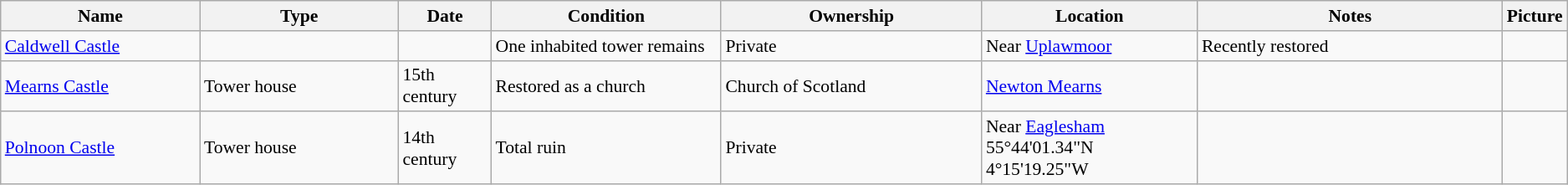<table class="wikitable sortable" style="font-size:90%">
<tr>
<th style="width:13%;">Name</th>
<th style="width:13%;">Type</th>
<th style="width:6%;">Date</th>
<th style="width:15%;">Condition</th>
<th style="width:17%;">Ownership</th>
<th style="width:14%;">Location</th>
<th style="width:20%;">Notes</th>
<th style="width:20%;">Picture</th>
</tr>
<tr>
<td><a href='#'>Caldwell Castle</a></td>
<td></td>
<td></td>
<td>One inhabited tower remains</td>
<td>Private</td>
<td>Near <a href='#'>Uplawmoor</a></td>
<td>Recently restored</td>
<td></td>
</tr>
<tr>
<td><a href='#'>Mearns Castle</a></td>
<td>Tower house</td>
<td>15th century</td>
<td>Restored as a church</td>
<td>Church of Scotland</td>
<td><a href='#'>Newton Mearns</a> </td>
<td></td>
<td></td>
</tr>
<tr>
<td><a href='#'>Polnoon Castle</a></td>
<td>Tower house</td>
<td>14th century</td>
<td>Total ruin</td>
<td>Private</td>
<td>Near <a href='#'>Eaglesham</a> 55°44'01.34"N   4°15'19.25"W</td>
<td></td>
<td></td>
</tr>
</table>
